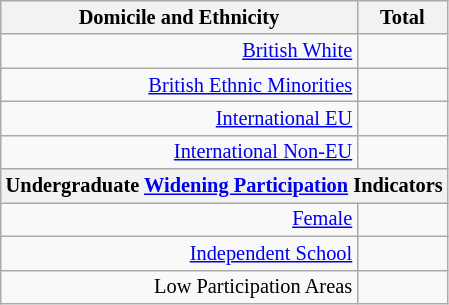<table class="wikitable floatright sortable collapsible mw-collapsible"; style="font-size:85%; text-align:right;">
<tr>
<th>Domicile and Ethnicity</th>
<th colspan="2" data-sort-type=number>Total</th>
</tr>
<tr>
<td><a href='#'>British White</a></td>
<td align=right></td>
</tr>
<tr>
<td><a href='#'>British Ethnic Minorities</a></td>
<td align=right></td>
</tr>
<tr>
<td><a href='#'>International EU</a></td>
<td align=right></td>
</tr>
<tr>
<td><a href='#'>International Non-EU</a></td>
<td align=right></td>
</tr>
<tr>
<th colspan="4" data-sort-type=number>Undergraduate <a href='#'>Widening Participation</a> Indicators</th>
</tr>
<tr>
<td><a href='#'>Female</a></td>
<td align=right></td>
</tr>
<tr>
<td><a href='#'>Independent School</a></td>
<td align=right></td>
</tr>
<tr>
<td>Low Participation Areas</td>
<td align=right></td>
</tr>
</table>
